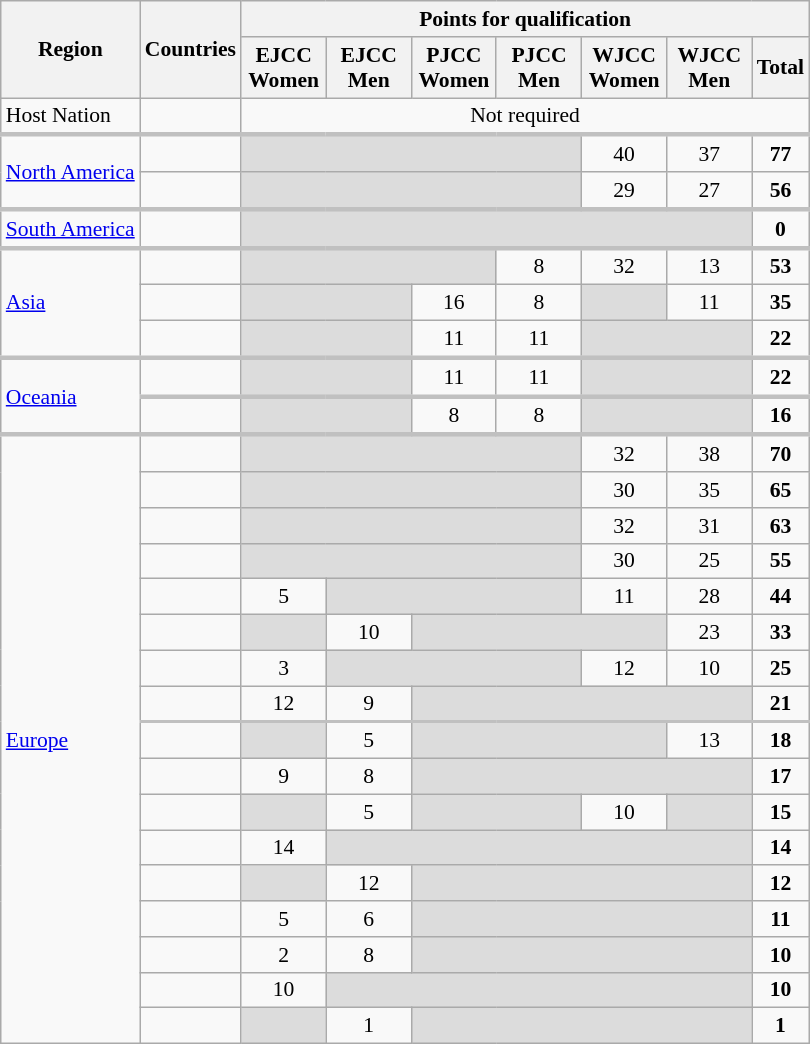<table class="wikitable" style="text-align:center; font-size:90%;">
<tr>
<th rowspan=2>Region</th>
<th rowspan=2>Countries</th>
<th colspan=7>Points for qualification</th>
</tr>
<tr>
<th width=50>EJCC <br> Women</th>
<th width=50>EJCC <br> Men</th>
<th width=50>PJCC <br> Women</th>
<th width=50>PJCC <br> Men</th>
<th width=50>WJCC <br> Women</th>
<th width=50>WJCC <br> Men</th>
<th>Total</th>
</tr>
<tr style="border-bottom:3px solid silver;">
<td align=left>Host Nation</td>
<td align=left><strong></strong></td>
<td colspan=7>Not required</td>
</tr>
<tr>
<td align=left rowspan=2><a href='#'>North America</a></td>
<td align=left><strong></strong></td>
<td colspan=4 bgcolor=#DCDCDC></td>
<td>40</td>
<td>37</td>
<td><strong>77</strong></td>
</tr>
<tr style="border-bottom:3px solid silver;">
<td align=left><strong></strong></td>
<td colspan=4 bgcolor=#DCDCDC></td>
<td>29</td>
<td>27</td>
<td><strong>56</strong></td>
</tr>
<tr style="border-bottom:3px solid silver;">
<td align=left><a href='#'>South America</a></td>
<td align=left><strong></strong></td>
<td colspan=6 bgcolor=#DCDCDC></td>
<td><strong>0</strong></td>
</tr>
<tr>
<td align=left rowspan=3><a href='#'>Asia</a></td>
<td align=left><strong></strong></td>
<td colspan=3 bgcolor=#DCDCDC></td>
<td>8</td>
<td>32</td>
<td>13</td>
<td><strong>53</strong></td>
</tr>
<tr>
<td align=left><strong></strong></td>
<td colspan=2 bgcolor=#DCDCDC></td>
<td>16</td>
<td>8</td>
<td bgcolor=#DCDCDC></td>
<td>11</td>
<td><strong>35</strong></td>
</tr>
<tr style="border-bottom:3px solid silver;">
<td align=left><strong></strong></td>
<td colspan=2 bgcolor=#DCDCDC></td>
<td>11</td>
<td>11</td>
<td colspan=2 bgcolor=#DCDCDC></td>
<td><strong>22</strong></td>
</tr>
<tr style="border-bottom:3px solid silver;">
<td align=left rowspan=2><a href='#'>Oceania</a></td>
<td style="border-bottom:2px solid silver;" align=left><strong></strong></td>
<td style="border-bottom:2px solid silver;" colspan=2 bgcolor=#DCDCDC></td>
<td style="border-bottom:2px solid silver;">11</td>
<td style="border-bottom:2px solid silver;">11</td>
<td style="border-bottom:2px solid silver;" colspan=2 bgcolor=#DCDCDC></td>
<td style="border-bottom:2px solid silver;"><strong>22</strong></td>
</tr>
<tr style="border-bottom:3px solid silver;">
<td align=left></td>
<td colspan=2 bgcolor=#DCDCDC></td>
<td>8</td>
<td>8</td>
<td colspan=2 bgcolor=#DCDCDC></td>
<td><strong>16</strong></td>
</tr>
<tr>
<td align=left rowspan=17><a href='#'>Europe</a></td>
<td align=left><strong></strong></td>
<td colspan=4 bgcolor=#DCDCDC></td>
<td>32</td>
<td>38</td>
<td><strong>70</strong></td>
</tr>
<tr>
<td align=left><strong></strong></td>
<td colspan=4 bgcolor=#DCDCDC></td>
<td>30</td>
<td>35</td>
<td><strong>65</strong></td>
</tr>
<tr>
<td align=left><strong></strong></td>
<td colspan=4 bgcolor=#DCDCDC></td>
<td>32</td>
<td>31</td>
<td><strong>63</strong></td>
</tr>
<tr>
<td align=left><strong></strong></td>
<td colspan=4 bgcolor=#DCDCDC></td>
<td>30</td>
<td>25</td>
<td><strong>55</strong></td>
</tr>
<tr>
<td align=left><strong></strong></td>
<td>5</td>
<td colspan=3 bgcolor=#DCDCDC></td>
<td>11</td>
<td>28</td>
<td><strong>44</strong></td>
</tr>
<tr>
<td align=left><strong></strong></td>
<td bgcolor=#DCDCDC></td>
<td>10</td>
<td colspan=3 bgcolor=#DCDCDC></td>
<td>23</td>
<td><strong>33</strong></td>
</tr>
<tr>
<td align=left><strong></strong></td>
<td>3</td>
<td colspan=3 bgcolor=#DCDCDC></td>
<td>12</td>
<td>10</td>
<td><strong>25</strong></td>
</tr>
<tr style="border-bottom:2px solid silver;">
<td align=left><strong></strong></td>
<td>12</td>
<td>9</td>
<td colspan=4 bgcolor=#DCDCDC></td>
<td><strong>21</strong></td>
</tr>
<tr>
<td align=left></td>
<td bgcolor=#DCDCDC></td>
<td>5</td>
<td colspan=3 bgcolor=#DCDCDC></td>
<td>13</td>
<td><strong>18</strong></td>
</tr>
<tr>
<td align=left></td>
<td>9</td>
<td>8</td>
<td colspan=4 bgcolor=#DCDCDC></td>
<td><strong>17</strong></td>
</tr>
<tr>
<td align=left></td>
<td bgcolor=#DCDCDC></td>
<td>5</td>
<td colspan=2 bgcolor=#DCDCDC></td>
<td>10</td>
<td bgcolor=#DCDCDC></td>
<td><strong>15</strong></td>
</tr>
<tr>
<td align=left></td>
<td>14</td>
<td colspan=5 bgcolor=#DCDCDC></td>
<td><strong>14</strong></td>
</tr>
<tr>
<td align=left></td>
<td bgcolor=#DCDCDC></td>
<td>12</td>
<td colspan=4 bgcolor=#DCDCDC></td>
<td><strong>12</strong></td>
</tr>
<tr>
<td align=left></td>
<td>5</td>
<td>6</td>
<td colspan=4 bgcolor=#DCDCDC></td>
<td><strong>11</strong></td>
</tr>
<tr>
<td align=left></td>
<td>2</td>
<td>8</td>
<td colspan=4 bgcolor=#DCDCDC></td>
<td><strong>10</strong></td>
</tr>
<tr>
<td align=left></td>
<td>10</td>
<td colspan=5 bgcolor=#DCDCDC></td>
<td><strong>10</strong></td>
</tr>
<tr>
<td align=left></td>
<td bgcolor=#DCDCDC></td>
<td>1</td>
<td colspan=4 bgcolor=#DCDCDC></td>
<td><strong>1</strong></td>
</tr>
</table>
